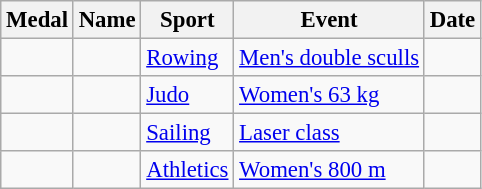<table class="wikitable sortable" style="font-size:95%">
<tr>
<th>Medal</th>
<th>Name</th>
<th>Sport</th>
<th>Event</th>
<th>Date</th>
</tr>
<tr>
<td></td>
<td><br></td>
<td><a href='#'>Rowing</a></td>
<td><a href='#'>Men's double sculls</a></td>
<td></td>
</tr>
<tr>
<td></td>
<td></td>
<td><a href='#'>Judo</a></td>
<td><a href='#'>Women's 63 kg</a></td>
<td></td>
</tr>
<tr>
<td></td>
<td></td>
<td><a href='#'>Sailing</a></td>
<td><a href='#'>Laser class</a></td>
<td></td>
</tr>
<tr>
<td></td>
<td></td>
<td><a href='#'>Athletics</a></td>
<td><a href='#'>Women's 800 m</a></td>
<td></td>
</tr>
</table>
